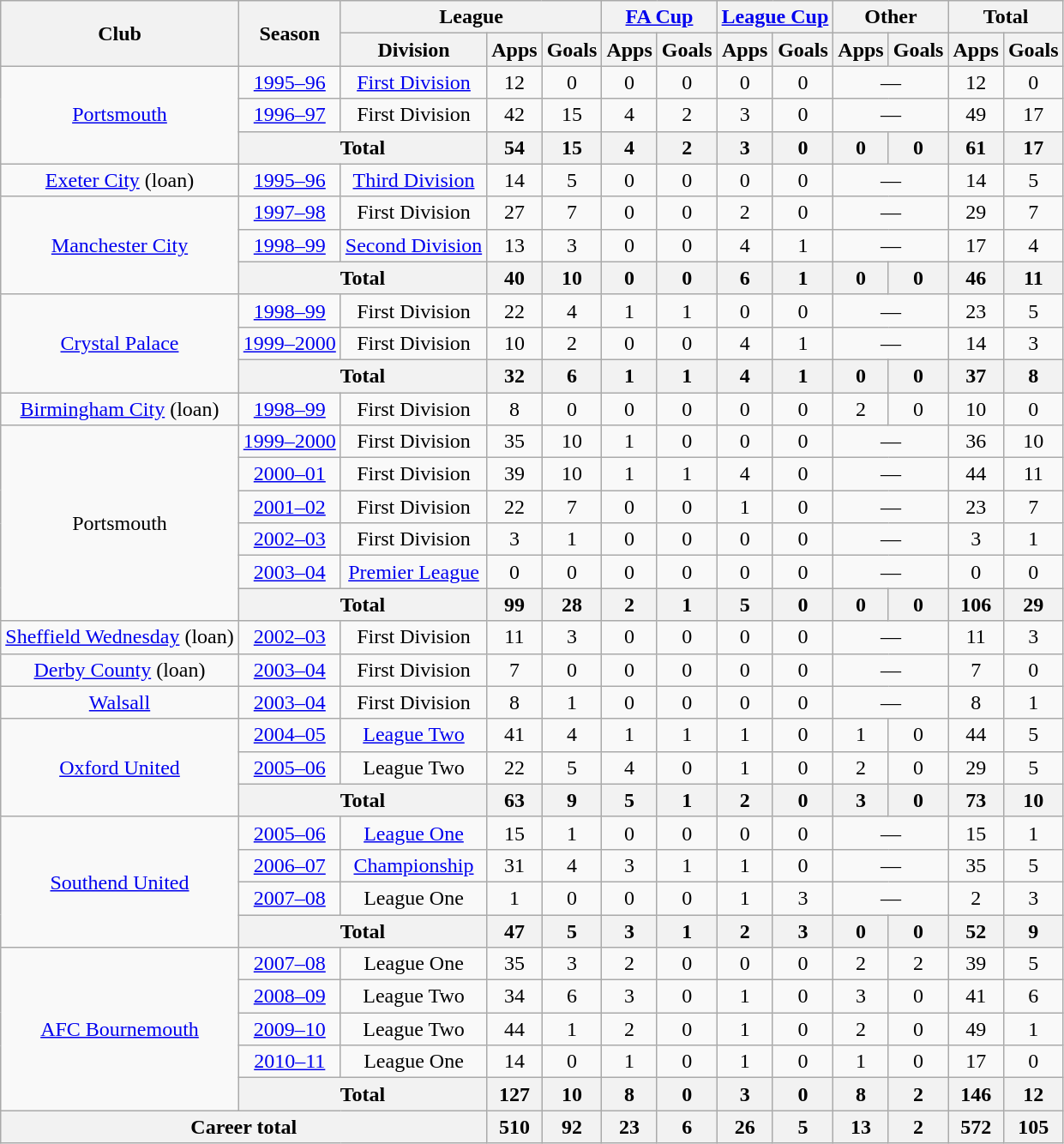<table class="wikitable" style="text-align:center">
<tr>
<th rowspan="2">Club</th>
<th rowspan="2">Season</th>
<th colspan="3">League</th>
<th colspan="2"><a href='#'>FA Cup</a></th>
<th colspan="2"><a href='#'>League Cup</a></th>
<th colspan="2">Other</th>
<th colspan="2">Total</th>
</tr>
<tr>
<th>Division</th>
<th>Apps</th>
<th>Goals</th>
<th>Apps</th>
<th>Goals</th>
<th>Apps</th>
<th>Goals</th>
<th>Apps</th>
<th>Goals</th>
<th>Apps</th>
<th>Goals</th>
</tr>
<tr>
<td rowspan="3"><a href='#'>Portsmouth</a></td>
<td><a href='#'>1995–96</a></td>
<td><a href='#'>First Division</a></td>
<td>12</td>
<td>0</td>
<td>0</td>
<td>0</td>
<td>0</td>
<td>0</td>
<td colspan="2">—</td>
<td>12</td>
<td>0</td>
</tr>
<tr>
<td><a href='#'>1996–97</a></td>
<td>First Division</td>
<td>42</td>
<td>15</td>
<td>4</td>
<td>2</td>
<td>3</td>
<td>0</td>
<td colspan="2">—</td>
<td>49</td>
<td>17</td>
</tr>
<tr>
<th colspan="2">Total</th>
<th>54</th>
<th>15</th>
<th>4</th>
<th>2</th>
<th>3</th>
<th>0</th>
<th>0</th>
<th>0</th>
<th>61</th>
<th>17</th>
</tr>
<tr>
<td><a href='#'>Exeter City</a> (loan)</td>
<td><a href='#'>1995–96</a></td>
<td><a href='#'>Third Division</a></td>
<td>14</td>
<td>5</td>
<td>0</td>
<td>0</td>
<td>0</td>
<td>0</td>
<td colspan="2">—</td>
<td>14</td>
<td>5</td>
</tr>
<tr>
<td rowspan="3"><a href='#'>Manchester City</a></td>
<td><a href='#'>1997–98</a></td>
<td>First Division</td>
<td>27</td>
<td>7</td>
<td>0</td>
<td>0</td>
<td>2</td>
<td>0</td>
<td colspan="2">—</td>
<td>29</td>
<td>7</td>
</tr>
<tr>
<td><a href='#'>1998–99</a></td>
<td><a href='#'>Second Division</a></td>
<td>13</td>
<td>3</td>
<td>0</td>
<td>0</td>
<td>4</td>
<td>1</td>
<td colspan="2">—</td>
<td>17</td>
<td>4</td>
</tr>
<tr>
<th colspan="2">Total</th>
<th>40</th>
<th>10</th>
<th>0</th>
<th>0</th>
<th>6</th>
<th>1</th>
<th>0</th>
<th>0</th>
<th>46</th>
<th>11</th>
</tr>
<tr>
<td rowspan="3"><a href='#'>Crystal Palace</a></td>
<td><a href='#'>1998–99</a></td>
<td>First Division</td>
<td>22</td>
<td>4</td>
<td>1</td>
<td>1</td>
<td>0</td>
<td>0</td>
<td colspan="2">—</td>
<td>23</td>
<td>5</td>
</tr>
<tr>
<td><a href='#'>1999–2000</a></td>
<td>First Division</td>
<td>10</td>
<td>2</td>
<td>0</td>
<td>0</td>
<td>4</td>
<td>1</td>
<td colspan="2">—</td>
<td>14</td>
<td>3</td>
</tr>
<tr>
<th colspan="2">Total</th>
<th>32</th>
<th>6</th>
<th>1</th>
<th>1</th>
<th>4</th>
<th>1</th>
<th>0</th>
<th>0</th>
<th>37</th>
<th>8</th>
</tr>
<tr>
<td><a href='#'>Birmingham City</a> (loan)</td>
<td><a href='#'>1998–99</a></td>
<td>First Division</td>
<td>8</td>
<td>0</td>
<td>0</td>
<td>0</td>
<td>0</td>
<td>0</td>
<td>2</td>
<td>0</td>
<td>10</td>
<td>0</td>
</tr>
<tr>
<td rowspan="6">Portsmouth</td>
<td><a href='#'>1999–2000</a></td>
<td>First Division</td>
<td>35</td>
<td>10</td>
<td>1</td>
<td>0</td>
<td>0</td>
<td>0</td>
<td colspan="2">—</td>
<td>36</td>
<td>10</td>
</tr>
<tr>
<td><a href='#'>2000–01</a></td>
<td>First Division</td>
<td>39</td>
<td>10</td>
<td>1</td>
<td>1</td>
<td>4</td>
<td>0</td>
<td colspan="2">—</td>
<td>44</td>
<td>11</td>
</tr>
<tr>
<td><a href='#'>2001–02</a></td>
<td>First Division</td>
<td>22</td>
<td>7</td>
<td>0</td>
<td>0</td>
<td>1</td>
<td>0</td>
<td colspan="2">—</td>
<td>23</td>
<td>7</td>
</tr>
<tr>
<td><a href='#'>2002–03</a></td>
<td>First Division</td>
<td>3</td>
<td>1</td>
<td>0</td>
<td>0</td>
<td>0</td>
<td>0</td>
<td colspan="2">—</td>
<td>3</td>
<td>1</td>
</tr>
<tr>
<td><a href='#'>2003–04</a></td>
<td><a href='#'>Premier League</a></td>
<td>0</td>
<td>0</td>
<td>0</td>
<td>0</td>
<td>0</td>
<td>0</td>
<td colspan="2">—</td>
<td>0</td>
<td>0</td>
</tr>
<tr>
<th colspan="2">Total</th>
<th>99</th>
<th>28</th>
<th>2</th>
<th>1</th>
<th>5</th>
<th>0</th>
<th>0</th>
<th>0</th>
<th>106</th>
<th>29</th>
</tr>
<tr>
<td><a href='#'>Sheffield Wednesday</a> (loan)</td>
<td><a href='#'>2002–03</a></td>
<td>First Division</td>
<td>11</td>
<td>3</td>
<td>0</td>
<td>0</td>
<td>0</td>
<td>0</td>
<td colspan="2">—</td>
<td>11</td>
<td>3</td>
</tr>
<tr>
<td><a href='#'>Derby County</a> (loan)</td>
<td><a href='#'>2003–04</a></td>
<td>First Division</td>
<td>7</td>
<td>0</td>
<td>0</td>
<td>0</td>
<td>0</td>
<td>0</td>
<td colspan="2">—</td>
<td>7</td>
<td>0</td>
</tr>
<tr>
<td><a href='#'>Walsall</a></td>
<td><a href='#'>2003–04</a></td>
<td>First Division</td>
<td>8</td>
<td>1</td>
<td>0</td>
<td>0</td>
<td>0</td>
<td>0</td>
<td colspan="2">—</td>
<td>8</td>
<td>1</td>
</tr>
<tr>
<td rowspan="3"><a href='#'>Oxford United</a></td>
<td><a href='#'>2004–05</a></td>
<td><a href='#'>League Two</a></td>
<td>41</td>
<td>4</td>
<td>1</td>
<td>1</td>
<td>1</td>
<td>0</td>
<td>1</td>
<td>0</td>
<td>44</td>
<td>5</td>
</tr>
<tr>
<td><a href='#'>2005–06</a></td>
<td>League Two</td>
<td>22</td>
<td>5</td>
<td>4</td>
<td>0</td>
<td>1</td>
<td>0</td>
<td>2</td>
<td>0</td>
<td>29</td>
<td>5</td>
</tr>
<tr>
<th colspan="2">Total</th>
<th>63</th>
<th>9</th>
<th>5</th>
<th>1</th>
<th>2</th>
<th>0</th>
<th>3</th>
<th>0</th>
<th>73</th>
<th>10</th>
</tr>
<tr>
<td rowspan="4"><a href='#'>Southend United</a></td>
<td><a href='#'>2005–06</a></td>
<td><a href='#'>League One</a></td>
<td>15</td>
<td>1</td>
<td>0</td>
<td>0</td>
<td>0</td>
<td>0</td>
<td colspan="2">—</td>
<td>15</td>
<td>1</td>
</tr>
<tr>
<td><a href='#'>2006–07</a></td>
<td><a href='#'>Championship</a></td>
<td>31</td>
<td>4</td>
<td>3</td>
<td>1</td>
<td>1</td>
<td>0</td>
<td colspan="2">—</td>
<td>35</td>
<td>5</td>
</tr>
<tr>
<td><a href='#'>2007–08</a></td>
<td>League One</td>
<td>1</td>
<td>0</td>
<td>0</td>
<td>0</td>
<td>1</td>
<td>3</td>
<td colspan="2">—</td>
<td>2</td>
<td>3</td>
</tr>
<tr>
<th colspan="2">Total</th>
<th>47</th>
<th>5</th>
<th>3</th>
<th>1</th>
<th>2</th>
<th>3</th>
<th>0</th>
<th>0</th>
<th>52</th>
<th>9</th>
</tr>
<tr>
<td rowspan="5"><a href='#'>AFC Bournemouth</a></td>
<td><a href='#'>2007–08</a></td>
<td>League One</td>
<td>35</td>
<td>3</td>
<td>2</td>
<td>0</td>
<td>0</td>
<td>0</td>
<td>2</td>
<td>2</td>
<td>39</td>
<td>5</td>
</tr>
<tr>
<td><a href='#'>2008–09</a></td>
<td>League Two</td>
<td>34</td>
<td>6</td>
<td>3</td>
<td>0</td>
<td>1</td>
<td>0</td>
<td>3</td>
<td>0</td>
<td>41</td>
<td>6</td>
</tr>
<tr>
<td><a href='#'>2009–10</a></td>
<td>League Two</td>
<td>44</td>
<td>1</td>
<td>2</td>
<td>0</td>
<td>1</td>
<td>0</td>
<td>2</td>
<td>0</td>
<td>49</td>
<td>1</td>
</tr>
<tr>
<td><a href='#'>2010–11</a></td>
<td>League One</td>
<td>14</td>
<td>0</td>
<td>1</td>
<td>0</td>
<td>1</td>
<td>0</td>
<td>1</td>
<td>0</td>
<td>17</td>
<td>0</td>
</tr>
<tr>
<th colspan="2">Total</th>
<th>127</th>
<th>10</th>
<th>8</th>
<th>0</th>
<th>3</th>
<th>0</th>
<th>8</th>
<th>2</th>
<th>146</th>
<th>12</th>
</tr>
<tr>
<th colspan="3">Career total</th>
<th>510</th>
<th>92</th>
<th>23</th>
<th>6</th>
<th>26</th>
<th>5</th>
<th>13</th>
<th>2</th>
<th>572</th>
<th>105</th>
</tr>
</table>
